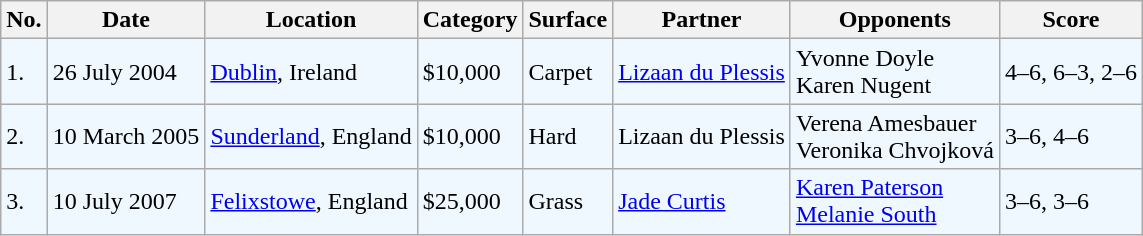<table class="sortable wikitable">
<tr>
<th>No.</th>
<th>Date</th>
<th>Location</th>
<th>Category</th>
<th>Surface</th>
<th>Partner</th>
<th>Opponents</th>
<th>Score</th>
</tr>
<tr bgcolor="#f0f8ff">
<td>1.</td>
<td>26 July 2004</td>
<td><a href='#'>Dublin</a>, Ireland</td>
<td>$10,000</td>
<td>Carpet</td>
<td> <a href='#'>Lizaan du Plessis</a></td>
<td> Yvonne Doyle <br>  Karen Nugent</td>
<td>4–6, 6–3, 2–6</td>
</tr>
<tr bgcolor="#f0f8ff">
<td>2.</td>
<td>10 March 2005</td>
<td><a href='#'>Sunderland</a>, England</td>
<td>$10,000</td>
<td>Hard</td>
<td> Lizaan du Plessis</td>
<td> Verena Amesbauer <br>  Veronika Chvojková</td>
<td>3–6, 4–6</td>
</tr>
<tr bgcolor="#f0f8ff">
<td>3.</td>
<td>10 July 2007</td>
<td><a href='#'>Felixstowe</a>, England</td>
<td>$25,000</td>
<td>Grass</td>
<td> <a href='#'>Jade Curtis</a></td>
<td> <a href='#'>Karen Paterson</a> <br>  <a href='#'>Melanie South</a></td>
<td>3–6, 3–6</td>
</tr>
</table>
